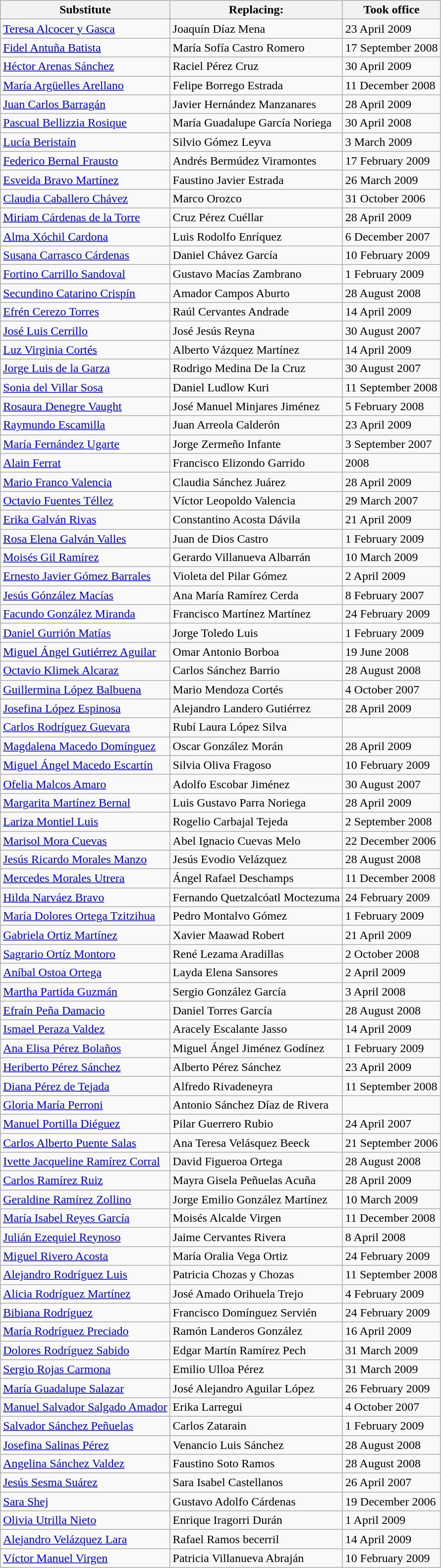<table class="wikitable">
<tr>
<th>Substitute</th>
<th>Replacing:</th>
<th>Took office</th>
</tr>
<tr>
<td><a href='#'>Teresa Alcocer y Gasca</a></td>
<td>Joaquín Díaz Mena</td>
<td>23 April 2009</td>
</tr>
<tr>
<td><a href='#'>Fidel Antuña Batista</a></td>
<td>María Sofía Castro Romero</td>
<td>17 September 2008</td>
</tr>
<tr>
<td><a href='#'>Héctor Arenas Sánchez</a></td>
<td>Raciel Pérez Cruz</td>
<td>30 April 2009</td>
</tr>
<tr>
<td><a href='#'>María Argüelles Arellano</a></td>
<td>Felipe Borrego Estrada</td>
<td>11 December 2008</td>
</tr>
<tr>
<td><a href='#'>Juan Carlos Barragán</a></td>
<td>Javier Hernández Manzanares</td>
<td>28 April 2009</td>
</tr>
<tr>
<td><a href='#'>Pascual Bellizzia Rosique</a></td>
<td>María Guadalupe García Noriega</td>
<td>30 April 2008</td>
</tr>
<tr>
<td><a href='#'>Lucía Beristaín</a></td>
<td>Silvio Gómez Leyva</td>
<td>3 March 2009</td>
</tr>
<tr>
<td><a href='#'>Federico Bernal Frausto</a></td>
<td>Andrés Bermúdez Viramontes</td>
<td>17 February 2009</td>
</tr>
<tr>
<td><a href='#'>Esveida Bravo Martínez</a></td>
<td>Faustino Javier Estrada</td>
<td>26 March 2009</td>
</tr>
<tr>
<td><a href='#'>Claudia Caballero Chávez</a></td>
<td>Marco Orozco</td>
<td>31 October 2006</td>
</tr>
<tr>
<td><a href='#'>Miriam Cárdenas de la Torre</a></td>
<td>Cruz Pérez Cuéllar</td>
<td>28 April 2009</td>
</tr>
<tr>
<td><a href='#'>Alma Xóchil Cardona</a></td>
<td>Luis Rodolfo Enríquez</td>
<td>6 December 2007</td>
</tr>
<tr>
<td><a href='#'>Susana Carrasco Cárdenas</a></td>
<td>Daniel Chávez García</td>
<td>10 February 2009</td>
</tr>
<tr>
<td><a href='#'>Fortino Carrillo Sandoval</a></td>
<td>Gustavo Macías Zambrano</td>
<td>1 February 2009</td>
</tr>
<tr>
<td><a href='#'>Secundino Catarino Crispín</a></td>
<td>Amador Campos Aburto</td>
<td>28 August 2008</td>
</tr>
<tr>
<td><a href='#'>Efrén Cerezo Torres</a></td>
<td>Raúl Cervantes Andrade</td>
<td>14 April 2009</td>
</tr>
<tr>
<td><a href='#'>José Luis Cerrillo</a></td>
<td>José Jesús Reyna</td>
<td>30 August 2007</td>
</tr>
<tr>
<td><a href='#'>Luz Virginia Cortés</a></td>
<td>Alberto Vázquez Martínez</td>
<td>14 April 2009</td>
</tr>
<tr>
<td><a href='#'>Jorge Luis de la Garza</a></td>
<td>Rodrigo Medina De la Cruz</td>
<td>30 August 2007</td>
</tr>
<tr>
<td><a href='#'>Sonia del Villar Sosa</a></td>
<td>Daniel Ludlow Kuri</td>
<td>11 September 2008</td>
</tr>
<tr>
<td><a href='#'>Rosaura Denegre Vaught</a></td>
<td>José Manuel Minjares Jiménez</td>
<td>5 February 2008</td>
</tr>
<tr>
<td><a href='#'>Raymundo Escamilla</a></td>
<td>Juan Arreola Calderón</td>
<td>23 April 2009</td>
</tr>
<tr>
<td><a href='#'>María Fernández Ugarte</a></td>
<td>Jorge Zermeño Infante</td>
<td>3 September 2007</td>
</tr>
<tr>
<td><a href='#'>Alain Ferrat</a></td>
<td>Francisco Elizondo Garrido</td>
<td>2008</td>
</tr>
<tr>
<td><a href='#'>Mario Franco Valencia</a></td>
<td>Claudia Sánchez Juárez</td>
<td>28 April 2009</td>
</tr>
<tr>
<td><a href='#'>Octavio Fuentes Téllez</a></td>
<td>Víctor Leopoldo Valencia</td>
<td>29 March 2007</td>
</tr>
<tr>
<td><a href='#'>Erika Galván Rivas</a></td>
<td>Constantino Acosta Dávila</td>
<td>21 April 2009</td>
</tr>
<tr>
<td><a href='#'>Rosa Elena Galván Valles</a></td>
<td>Juan de Dios Castro</td>
<td>1 February 2009</td>
</tr>
<tr>
<td><a href='#'>Moisés Gil Ramírez</a></td>
<td>Gerardo Villanueva Albarrán</td>
<td>10 March 2009</td>
</tr>
<tr>
<td><a href='#'>Ernesto Javier Gómez Barrales</a></td>
<td>Violeta del Pilar Gómez</td>
<td>2 April 2009</td>
</tr>
<tr>
<td><a href='#'>Jesús Gónzález Macías</a></td>
<td>Ana María Ramírez Cerda</td>
<td>8 February 2007</td>
</tr>
<tr>
<td><a href='#'>Facundo González Miranda</a></td>
<td>Francisco Martínez Martínez</td>
<td>24 February 2009</td>
</tr>
<tr>
<td><a href='#'>Daniel Gurrión Matías</a></td>
<td>Jorge Toledo Luis</td>
<td>1 February 2009</td>
</tr>
<tr>
<td><a href='#'>Miguel Ángel Gutiérrez Aguilar</a></td>
<td>Omar Antonio Borboa</td>
<td>19 June 2008</td>
</tr>
<tr>
<td><a href='#'>Octavio Klimek Alcaraz</a></td>
<td>Carlos Sánchez Barrio</td>
<td>28 August 2008</td>
</tr>
<tr>
<td><a href='#'>Guillermina López Balbuena</a></td>
<td>Mario Mendoza Cortés</td>
<td>4 October 2007</td>
</tr>
<tr>
<td><a href='#'>Josefina López Espinosa</a></td>
<td>Alejandro Landero Gutiérrez</td>
<td>28 April 2009</td>
</tr>
<tr>
<td><a href='#'>Carlos Rodríguez Guevara</a></td>
<td>Rubí Laura López Silva</td>
<td></td>
</tr>
<tr>
<td><a href='#'>Magdalena Macedo Domínguez</a></td>
<td>Oscar González Morán</td>
<td>28 April 2009</td>
</tr>
<tr>
<td><a href='#'>Miguel Ángel Macedo Escartín</a></td>
<td>Silvia Oliva Fragoso</td>
<td>10 February 2009</td>
</tr>
<tr>
<td><a href='#'>Ofelia Malcos Amaro</a></td>
<td>Adolfo Escobar Jiménez</td>
<td>30 August 2007</td>
</tr>
<tr>
<td><a href='#'>Margarita Martínez Bernal</a></td>
<td>Luis Gustavo Parra Noriega</td>
<td>28 April 2009</td>
</tr>
<tr>
<td><a href='#'>Lariza Montiel Luis</a></td>
<td>Rogelio Carbajal Tejeda</td>
<td>2 September 2008</td>
</tr>
<tr>
<td><a href='#'>Marisol Mora Cuevas</a></td>
<td>Abel Ignacio Cuevas Melo</td>
<td>22 December 2006</td>
</tr>
<tr>
<td><a href='#'>Jesús Ricardo Morales Manzo</a></td>
<td>Jesús Evodio Velázquez</td>
<td>28 August 2008</td>
</tr>
<tr>
<td><a href='#'>Mercedes Morales Utrera</a></td>
<td>Ángel Rafael Deschamps</td>
<td>11 December 2008</td>
</tr>
<tr>
<td><a href='#'>Hilda Narváez Bravo</a></td>
<td>Fernando Quetzalcóatl Moctezuma</td>
<td>24 February 2009</td>
</tr>
<tr>
<td><a href='#'>María Dolores Ortega Tzitzihua</a></td>
<td>Pedro Montalvo Gómez</td>
<td>1 February 2009</td>
</tr>
<tr>
<td><a href='#'>Gabriela Ortiz Martínez</a></td>
<td>Xavier Maawad Robert</td>
<td>21 April 2009</td>
</tr>
<tr>
<td><a href='#'>Sagrario Ortíz Montoro</a></td>
<td>René Lezama Aradillas</td>
<td>2 October 2008</td>
</tr>
<tr>
<td><a href='#'>Aníbal Ostoa Ortega</a></td>
<td>Layda Elena Sansores</td>
<td>2 April 2009</td>
</tr>
<tr>
<td><a href='#'>Martha Partida Guzmán</a></td>
<td>Sergio González García</td>
<td>3 April 2008</td>
</tr>
<tr>
<td><a href='#'>Efraín Peña Damacio</a></td>
<td>Daniel Torres García</td>
<td>28 August 2008</td>
</tr>
<tr>
<td><a href='#'>Ismael Peraza Valdez</a></td>
<td>Aracely Escalante Jasso</td>
<td>14 April 2009</td>
</tr>
<tr>
<td><a href='#'>Ana Elisa Pérez Bolaños</a></td>
<td>Miguel Ángel Jiménez Godínez</td>
<td>1 February 2009</td>
</tr>
<tr>
<td><a href='#'>Heriberto Pérez Sánchez</a></td>
<td>Alberto Pérez Sánchez</td>
<td>23 April 2009</td>
</tr>
<tr>
<td><a href='#'>Diana Pérez de Tejada</a></td>
<td>Alfredo Rivadeneyra</td>
<td>11 September 2008</td>
</tr>
<tr>
<td><a href='#'>Gloria María Perroni</a></td>
<td>Antonio Sánchez Díaz de Rivera</td>
<td></td>
</tr>
<tr>
<td><a href='#'>Manuel Portilla Diéguez</a></td>
<td>Pilar Guerrero Rubio</td>
<td>24 April 2007</td>
</tr>
<tr>
<td><a href='#'>Carlos Alberto Puente Salas</a></td>
<td>Ana Teresa Velásquez Beeck</td>
<td>21 September 2006</td>
</tr>
<tr>
<td><a href='#'>Ivette Jacqueline Ramírez Corral</a></td>
<td>David Figueroa Ortega</td>
<td>28 August 2008</td>
</tr>
<tr>
<td><a href='#'>Carlos Ramírez Ruiz</a></td>
<td>Mayra Gisela Peñuelas Acuña</td>
<td>28 April 2009</td>
</tr>
<tr>
<td><a href='#'>Geraldine Ramírez Zollino</a></td>
<td>Jorge Emilio González Martínez</td>
<td>10 March 2009</td>
</tr>
<tr>
<td><a href='#'>María Isabel Reyes García</a></td>
<td>Moisés Alcalde Virgen</td>
<td>11 December 2008</td>
</tr>
<tr>
<td><a href='#'>Julián Ezequiel Reynoso</a></td>
<td>Jaime Cervantes Rivera</td>
<td>8 April 2008</td>
</tr>
<tr>
<td><a href='#'>Miguel Rivero Acosta</a></td>
<td>María Oralia Vega Ortiz</td>
<td>24 February 2009</td>
</tr>
<tr>
<td><a href='#'>Alejandro Rodríguez Luis</a></td>
<td>Patricia Chozas y Chozas</td>
<td>11 September 2008</td>
</tr>
<tr>
<td><a href='#'>Alicia Rodríguez Martínez</a></td>
<td>José Amado Orihuela Trejo</td>
<td>4 February 2009</td>
</tr>
<tr>
<td><a href='#'>Bibiana Rodríguez</a></td>
<td>Francisco Domínguez Servién</td>
<td>24 February 2009</td>
</tr>
<tr>
<td><a href='#'>María Rodríguez Preciado</a></td>
<td>Ramón Landeros González</td>
<td>16 April 2009</td>
</tr>
<tr>
<td><a href='#'>Dolores Rodríguez Sabido</a></td>
<td>Edgar Martín Ramírez Pech</td>
<td>31 March 2009</td>
</tr>
<tr>
<td><a href='#'>Sergio Rojas Carmona</a></td>
<td>Emilio Ulloa Pérez</td>
<td>31 March 2009</td>
</tr>
<tr>
<td><a href='#'>María Guadalupe Salazar</a></td>
<td>José Alejandro Aguilar López</td>
<td>26 February 2009</td>
</tr>
<tr>
<td><a href='#'>Manuel Salvador Salgado Amador</a></td>
<td>Erika Larregui</td>
<td>4 October 2007</td>
</tr>
<tr>
<td><a href='#'>Salvador Sánchez Peñuelas</a></td>
<td>Carlos Zatarain</td>
<td>1 February 2009</td>
</tr>
<tr>
<td><a href='#'>Josefina Salinas Pérez</a></td>
<td>Venancio Luis Sánchez</td>
<td>28 August 2008</td>
</tr>
<tr>
<td><a href='#'>Angelina Sánchez Valdez</a></td>
<td>Faustino Soto Ramos</td>
<td>28 August 2008</td>
</tr>
<tr>
<td><a href='#'>Jesús Sesma Suárez</a></td>
<td>Sara Isabel Castellanos</td>
<td>26 April 2007</td>
</tr>
<tr>
<td><a href='#'>Sara Shej</a></td>
<td>Gustavo Adolfo Cárdenas</td>
<td>19 December 2006</td>
</tr>
<tr>
<td><a href='#'>Olivia Utrilla Nieto</a></td>
<td>Enrique Iragorri Durán</td>
<td>1 April 2009</td>
</tr>
<tr>
<td><a href='#'>Alejandro Velázquez Lara</a></td>
<td>Rafael Ramos becerril</td>
<td>14 April 2009</td>
</tr>
<tr>
<td><a href='#'>Víctor Manuel Virgen</a></td>
<td>Patricia Villanueva Abraján</td>
<td>10 February 2009</td>
</tr>
</table>
